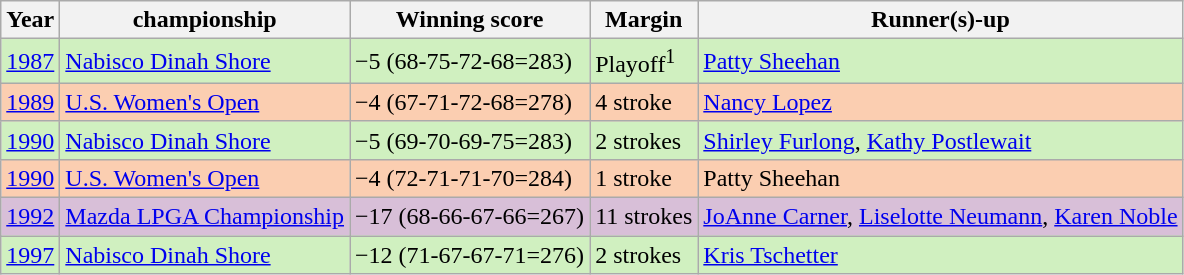<table class="wikitable">
<tr>
<th>Year</th>
<th>championship</th>
<th>Winning score</th>
<th>Margin</th>
<th>Runner(s)-up</th>
</tr>
<tr style="background:#D0F0C0;">
<td><a href='#'>1987</a></td>
<td><a href='#'>Nabisco Dinah Shore</a></td>
<td>−5 (68-75-72-68=283)</td>
<td>Playoff<sup>1</sup></td>
<td> <a href='#'>Patty Sheehan</a></td>
</tr>
<tr style="background:#FBCEB1;">
<td><a href='#'>1989</a></td>
<td><a href='#'>U.S. Women's Open</a></td>
<td>−4 (67-71-72-68=278)</td>
<td>4 stroke</td>
<td> <a href='#'>Nancy Lopez</a></td>
</tr>
<tr style="background:#D0F0C0;">
<td><a href='#'>1990</a></td>
<td><a href='#'>Nabisco Dinah Shore</a></td>
<td>−5 (69-70-69-75=283)</td>
<td>2 strokes</td>
<td> <a href='#'>Shirley Furlong</a>,  <a href='#'>Kathy Postlewait</a></td>
</tr>
<tr style="background:#FBCEB1;">
<td><a href='#'>1990</a></td>
<td><a href='#'>U.S. Women's Open</a></td>
<td>−4 (72-71-71-70=284)</td>
<td>1 stroke</td>
<td> Patty Sheehan</td>
</tr>
<tr style="background:#D8BFD8;">
<td><a href='#'>1992</a></td>
<td><a href='#'>Mazda LPGA Championship</a></td>
<td>−17 (68-66-67-66=267)</td>
<td>11 strokes</td>
<td> <a href='#'>JoAnne Carner</a>,  <a href='#'>Liselotte Neumann</a>,  <a href='#'>Karen Noble</a></td>
</tr>
<tr style="background:#D0F0C0;">
<td><a href='#'>1997</a></td>
<td><a href='#'>Nabisco Dinah Shore</a></td>
<td>−12 (71-67-67-71=276)</td>
<td>2 strokes</td>
<td> <a href='#'>Kris Tschetter</a></td>
</tr>
</table>
